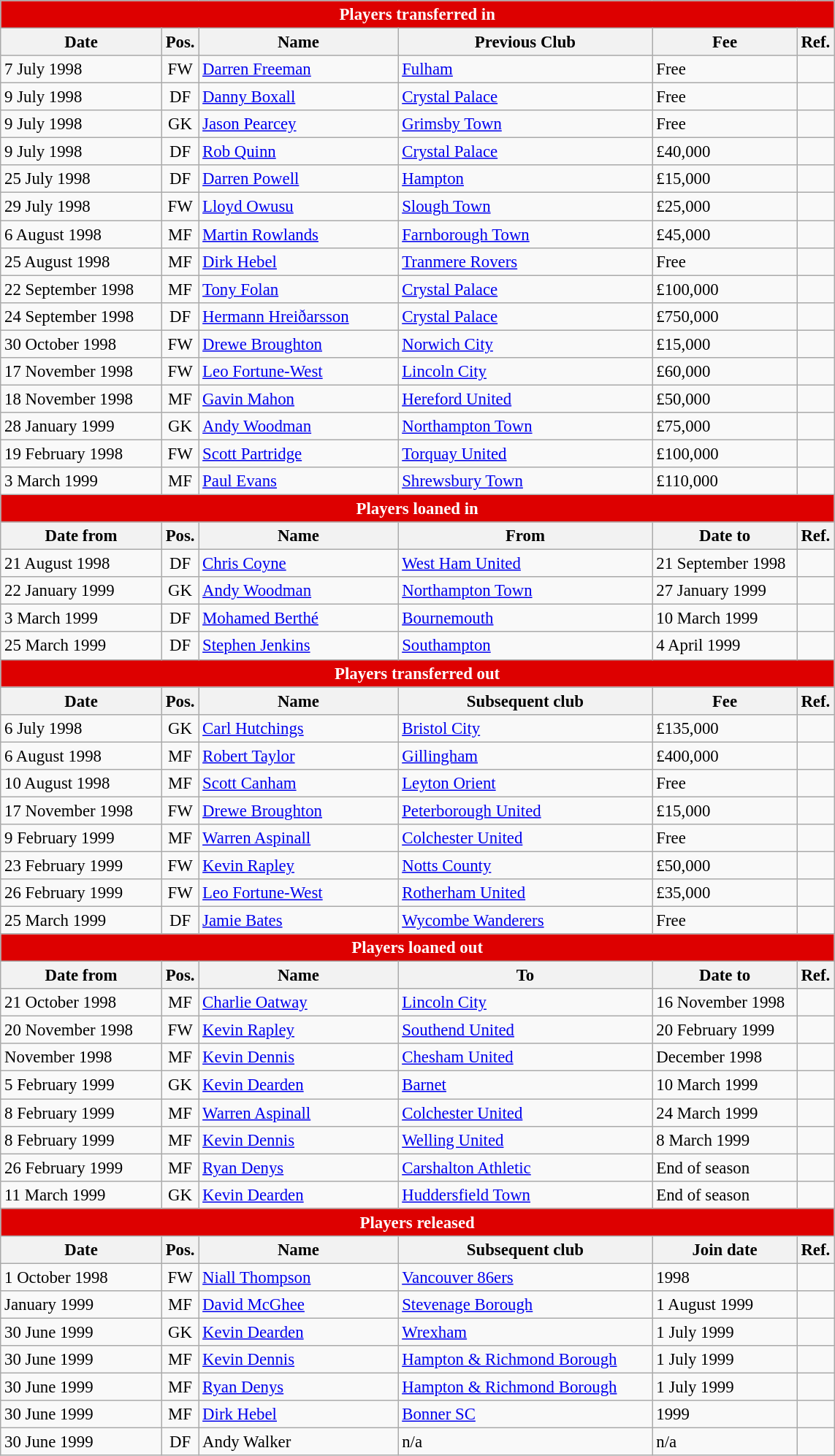<table class="wikitable" style="font-size:95%;">
<tr>
<th colspan="6" style="background:#d00; color:white; text-align:center;">Players transferred in</th>
</tr>
<tr>
<th style="width:140px;">Date</th>
<th style="width:25px;">Pos.</th>
<th style="width:175px;">Name</th>
<th style="width:225px;">Previous Club</th>
<th style="width:125px;">Fee</th>
<th style="width:25px;">Ref.</th>
</tr>
<tr>
<td>7 July 1998</td>
<td style="text-align:center;">FW</td>
<td> <a href='#'>Darren Freeman</a></td>
<td> <a href='#'>Fulham</a></td>
<td>Free</td>
<td></td>
</tr>
<tr>
<td>9 July 1998</td>
<td style="text-align:center;">DF</td>
<td> <a href='#'>Danny Boxall</a></td>
<td> <a href='#'>Crystal Palace</a></td>
<td>Free</td>
<td></td>
</tr>
<tr>
<td>9 July 1998</td>
<td style="text-align:center;">GK</td>
<td> <a href='#'>Jason Pearcey</a></td>
<td> <a href='#'>Grimsby Town</a></td>
<td>Free</td>
<td></td>
</tr>
<tr>
<td>9 July 1998</td>
<td style="text-align:center;">DF</td>
<td> <a href='#'>Rob Quinn</a></td>
<td> <a href='#'>Crystal Palace</a></td>
<td>£40,000</td>
<td></td>
</tr>
<tr>
<td>25 July 1998</td>
<td style="text-align:center;">DF</td>
<td> <a href='#'>Darren Powell</a></td>
<td> <a href='#'>Hampton</a></td>
<td>£15,000</td>
<td></td>
</tr>
<tr>
<td>29 July 1998</td>
<td style="text-align:center;">FW</td>
<td> <a href='#'>Lloyd Owusu</a></td>
<td> <a href='#'>Slough Town</a></td>
<td>£25,000</td>
<td></td>
</tr>
<tr>
<td>6 August 1998</td>
<td style="text-align:center;">MF</td>
<td> <a href='#'>Martin Rowlands</a></td>
<td> <a href='#'>Farnborough Town</a></td>
<td>£45,000</td>
<td></td>
</tr>
<tr>
<td>25 August 1998</td>
<td style="text-align:center;">MF</td>
<td> <a href='#'>Dirk Hebel</a></td>
<td> <a href='#'>Tranmere Rovers</a></td>
<td>Free</td>
<td></td>
</tr>
<tr>
<td>22 September 1998</td>
<td style="text-align:center;">MF</td>
<td> <a href='#'>Tony Folan</a></td>
<td> <a href='#'>Crystal Palace</a></td>
<td>£100,000</td>
<td></td>
</tr>
<tr>
<td>24 September 1998</td>
<td style="text-align:center;">DF</td>
<td> <a href='#'>Hermann Hreiðarsson</a></td>
<td> <a href='#'>Crystal Palace</a></td>
<td>£750,000</td>
<td></td>
</tr>
<tr>
<td>30 October 1998</td>
<td style="text-align:center;">FW</td>
<td> <a href='#'>Drewe Broughton</a></td>
<td> <a href='#'>Norwich City</a></td>
<td>£15,000</td>
<td></td>
</tr>
<tr>
<td>17 November 1998</td>
<td style="text-align:center;">FW</td>
<td> <a href='#'>Leo Fortune-West</a></td>
<td> <a href='#'>Lincoln City</a></td>
<td>£60,000</td>
<td></td>
</tr>
<tr>
<td>18 November 1998</td>
<td style="text-align:center;">MF</td>
<td> <a href='#'>Gavin Mahon</a></td>
<td> <a href='#'>Hereford United</a></td>
<td>£50,000</td>
<td></td>
</tr>
<tr>
<td>28 January 1999</td>
<td style="text-align:center;">GK</td>
<td> <a href='#'>Andy Woodman</a></td>
<td> <a href='#'>Northampton Town</a></td>
<td>£75,000</td>
<td></td>
</tr>
<tr>
<td>19 February 1998</td>
<td style="text-align:center;">FW</td>
<td> <a href='#'>Scott Partridge</a></td>
<td> <a href='#'>Torquay United</a></td>
<td>£100,000</td>
<td></td>
</tr>
<tr>
<td>3 March 1999</td>
<td style="text-align:center;">MF</td>
<td> <a href='#'>Paul Evans</a></td>
<td> <a href='#'>Shrewsbury Town</a></td>
<td>£110,000</td>
<td></td>
</tr>
<tr>
<th colspan="6" style="background:#d00; color:white; text-align:center;">Players loaned in</th>
</tr>
<tr>
<th>Date from</th>
<th>Pos.</th>
<th>Name</th>
<th>From</th>
<th>Date to</th>
<th>Ref.</th>
</tr>
<tr>
<td>21 August 1998</td>
<td style="text-align:center;">DF</td>
<td> <a href='#'>Chris Coyne</a></td>
<td> <a href='#'>West Ham United</a></td>
<td>21 September 1998</td>
<td></td>
</tr>
<tr>
<td>22 January 1999</td>
<td style="text-align:center;">GK</td>
<td> <a href='#'>Andy Woodman</a></td>
<td> <a href='#'>Northampton Town</a></td>
<td>27 January 1999</td>
<td></td>
</tr>
<tr>
<td>3 March 1999</td>
<td style="text-align:center;">DF</td>
<td> <a href='#'>Mohamed Berthé</a></td>
<td> <a href='#'>Bournemouth</a></td>
<td>10 March 1999</td>
<td></td>
</tr>
<tr>
<td>25 March 1999</td>
<td style="text-align:center;">DF</td>
<td> <a href='#'>Stephen Jenkins</a></td>
<td> <a href='#'>Southampton</a></td>
<td>4 April 1999</td>
<td></td>
</tr>
<tr>
<th colspan="6" style="background:#d00; color:white; text-align:center;">Players transferred out</th>
</tr>
<tr>
<th>Date</th>
<th>Pos.</th>
<th>Name</th>
<th>Subsequent club</th>
<th>Fee</th>
<th>Ref.</th>
</tr>
<tr>
<td>6 July 1998</td>
<td style="text-align:center;">GK</td>
<td> <a href='#'>Carl Hutchings</a></td>
<td> <a href='#'>Bristol City</a></td>
<td>£135,000</td>
<td></td>
</tr>
<tr>
<td>6 August 1998</td>
<td style="text-align:center;">MF</td>
<td> <a href='#'>Robert Taylor</a></td>
<td> <a href='#'>Gillingham</a></td>
<td>£400,000</td>
<td></td>
</tr>
<tr>
<td>10 August 1998</td>
<td style="text-align:center;">MF</td>
<td> <a href='#'>Scott Canham</a></td>
<td> <a href='#'>Leyton Orient</a></td>
<td>Free</td>
<td></td>
</tr>
<tr>
<td>17 November 1998</td>
<td style="text-align:center;">FW</td>
<td> <a href='#'>Drewe Broughton</a></td>
<td> <a href='#'>Peterborough United</a></td>
<td>£15,000</td>
<td></td>
</tr>
<tr>
<td>9 February 1999</td>
<td style="text-align:center;">MF</td>
<td> <a href='#'>Warren Aspinall</a></td>
<td> <a href='#'>Colchester United</a></td>
<td>Free</td>
<td></td>
</tr>
<tr>
<td>23 February 1999</td>
<td style="text-align:center;">FW</td>
<td> <a href='#'>Kevin Rapley</a></td>
<td> <a href='#'>Notts County</a></td>
<td>£50,000</td>
<td></td>
</tr>
<tr>
<td>26 February 1999</td>
<td style="text-align:center;">FW</td>
<td> <a href='#'>Leo Fortune-West</a></td>
<td> <a href='#'>Rotherham United</a></td>
<td>£35,000</td>
<td></td>
</tr>
<tr>
<td>25 March 1999</td>
<td style="text-align:center;">DF</td>
<td> <a href='#'>Jamie Bates</a></td>
<td> <a href='#'>Wycombe Wanderers</a></td>
<td>Free</td>
<td></td>
</tr>
<tr>
<th colspan="6" style="background:#d00; color:white; text-align:center;">Players loaned out</th>
</tr>
<tr>
<th>Date from</th>
<th>Pos.</th>
<th>Name</th>
<th>To</th>
<th>Date to</th>
<th>Ref.</th>
</tr>
<tr>
<td>21 October 1998</td>
<td style="text-align:center;">MF</td>
<td> <a href='#'>Charlie Oatway</a></td>
<td> <a href='#'>Lincoln City</a></td>
<td>16 November 1998</td>
<td></td>
</tr>
<tr>
<td>20 November 1998</td>
<td style="text-align:center;">FW</td>
<td> <a href='#'>Kevin Rapley</a></td>
<td> <a href='#'>Southend United</a></td>
<td>20 February 1999</td>
<td></td>
</tr>
<tr>
<td>November 1998</td>
<td style="text-align:center;">MF</td>
<td> <a href='#'>Kevin Dennis</a></td>
<td> <a href='#'>Chesham United</a></td>
<td>December 1998</td>
<td></td>
</tr>
<tr>
<td>5 February 1999</td>
<td style="text-align:center;">GK</td>
<td> <a href='#'>Kevin Dearden</a></td>
<td> <a href='#'>Barnet</a></td>
<td>10 March 1999</td>
<td></td>
</tr>
<tr>
<td>8 February 1999</td>
<td style="text-align:center;">MF</td>
<td> <a href='#'>Warren Aspinall</a></td>
<td> <a href='#'>Colchester United</a></td>
<td>24 March 1999</td>
<td></td>
</tr>
<tr>
<td>8 February 1999</td>
<td style="text-align:center;">MF</td>
<td> <a href='#'>Kevin Dennis</a></td>
<td> <a href='#'>Welling United</a></td>
<td>8 March 1999</td>
<td></td>
</tr>
<tr>
<td>26 February 1999</td>
<td style="text-align:center;">MF</td>
<td> <a href='#'>Ryan Denys</a></td>
<td> <a href='#'>Carshalton Athletic</a></td>
<td>End of season</td>
<td></td>
</tr>
<tr>
<td>11 March 1999</td>
<td style="text-align:center;">GK</td>
<td> <a href='#'>Kevin Dearden</a></td>
<td> <a href='#'>Huddersfield Town</a></td>
<td>End of season</td>
<td></td>
</tr>
<tr>
<th colspan="6" style="background:#d00; color:white; text-align:center;">Players released</th>
</tr>
<tr>
<th>Date</th>
<th>Pos.</th>
<th>Name</th>
<th>Subsequent club</th>
<th>Join date</th>
<th>Ref.</th>
</tr>
<tr>
<td>1 October 1998</td>
<td style="text-align:center;">FW</td>
<td> <a href='#'>Niall Thompson</a></td>
<td> <a href='#'>Vancouver 86ers</a></td>
<td>1998</td>
<td></td>
</tr>
<tr>
<td>January 1999</td>
<td style="text-align:center;">MF</td>
<td> <a href='#'>David McGhee</a></td>
<td> <a href='#'>Stevenage Borough</a></td>
<td>1 August 1999</td>
<td></td>
</tr>
<tr>
<td>30 June 1999</td>
<td style="text-align:center;">GK</td>
<td> <a href='#'>Kevin Dearden</a></td>
<td> <a href='#'>Wrexham</a></td>
<td>1 July 1999</td>
<td></td>
</tr>
<tr>
<td>30 June 1999</td>
<td style="text-align:center;">MF</td>
<td> <a href='#'>Kevin Dennis</a></td>
<td> <a href='#'>Hampton & Richmond Borough</a></td>
<td>1 July 1999</td>
<td></td>
</tr>
<tr>
<td>30 June 1999</td>
<td style="text-align:center;">MF</td>
<td> <a href='#'>Ryan Denys</a></td>
<td> <a href='#'>Hampton & Richmond Borough</a></td>
<td>1 July 1999</td>
<td></td>
</tr>
<tr>
<td>30 June 1999</td>
<td style="text-align:center;">MF</td>
<td> <a href='#'>Dirk Hebel</a></td>
<td> <a href='#'>Bonner SC</a></td>
<td>1999</td>
<td></td>
</tr>
<tr>
<td>30 June 1999</td>
<td style="text-align:center;">DF</td>
<td>Andy Walker</td>
<td>n/a</td>
<td>n/a</td>
<td></td>
</tr>
</table>
